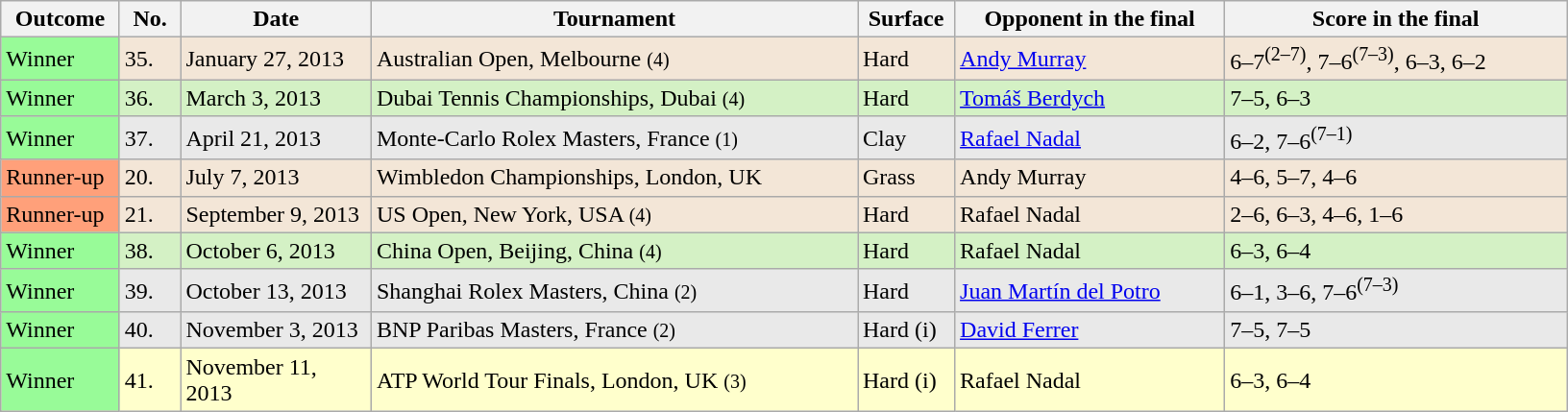<table class="sortable wikitable">
<tr>
<th width=75>Outcome</th>
<th width=35>No.</th>
<th width=125>Date</th>
<th width=330>Tournament</th>
<th width=60>Surface</th>
<th width=180>Opponent in the final</th>
<th width=230>Score in the final</th>
</tr>
<tr bgcolor=#f3e6d7>
<td bgcolor=98FB98>Winner</td>
<td>35.</td>
<td>January 27, 2013</td>
<td>Australian Open, Melbourne <small>(4)</small></td>
<td>Hard</td>
<td> <a href='#'>Andy Murray</a></td>
<td>6–7<sup>(2–7)</sup>, 7–6<sup>(7–3)</sup>, 6–3, 6–2</td>
</tr>
<tr bgcolor=#d4f1c5>
<td bgcolor=98FB98>Winner</td>
<td>36.</td>
<td>March 3, 2013</td>
<td>Dubai Tennis Championships, Dubai <small>(4)</small></td>
<td>Hard</td>
<td> <a href='#'>Tomáš Berdych</a></td>
<td>7–5, 6–3</td>
</tr>
<tr bgcolor=#e9e9e9>
<td bgcolor=98FB98>Winner</td>
<td>37.</td>
<td>April 21, 2013</td>
<td>Monte-Carlo Rolex Masters, France <small>(1)</small></td>
<td>Clay</td>
<td> <a href='#'>Rafael Nadal</a></td>
<td>6–2, 7–6<sup>(7–1)</sup></td>
</tr>
<tr bgcolor=#f3e6d7>
<td bgcolor=FFA07A>Runner-up</td>
<td>20.</td>
<td>July 7, 2013</td>
<td>Wimbledon Championships, London, UK</td>
<td>Grass</td>
<td> Andy Murray</td>
<td>4–6, 5–7, 4–6</td>
</tr>
<tr bgcolor=#f3e6d7>
<td bgcolor=FFA07A>Runner-up</td>
<td>21.</td>
<td>September 9, 2013</td>
<td>US Open, New York, USA <small>(4)</small></td>
<td>Hard</td>
<td> Rafael Nadal</td>
<td>2–6, 6–3, 4–6, 1–6</td>
</tr>
<tr bgcolor=#d4f1c5>
<td bgcolor=98FB98>Winner</td>
<td>38.</td>
<td>October 6, 2013</td>
<td>China Open, Beijing, China <small>(4)</small></td>
<td>Hard</td>
<td> Rafael Nadal</td>
<td>6–3, 6–4</td>
</tr>
<tr bgcolor=#e9e9e9>
<td bgcolor=98FB98>Winner</td>
<td>39.</td>
<td>October 13, 2013</td>
<td>Shanghai Rolex Masters, China  <small>(2)</small></td>
<td>Hard</td>
<td> <a href='#'>Juan Martín del Potro</a></td>
<td>6–1, 3–6, 7–6<sup>(7–3)</sup></td>
</tr>
<tr bgcolor=#e9e9e9>
<td bgcolor=98FB98>Winner</td>
<td>40.</td>
<td>November 3, 2013</td>
<td>BNP Paribas Masters, France  <small>(2)</small></td>
<td>Hard (i)</td>
<td> <a href='#'>David Ferrer</a></td>
<td>7–5, 7–5</td>
</tr>
<tr bgcolor=#ffffcc>
<td bgcolor=98FB98>Winner</td>
<td>41.</td>
<td>November 11, 2013</td>
<td>ATP World Tour Finals, London, UK <small>(3)</small></td>
<td>Hard (i)</td>
<td> Rafael Nadal</td>
<td>6–3, 6–4</td>
</tr>
</table>
